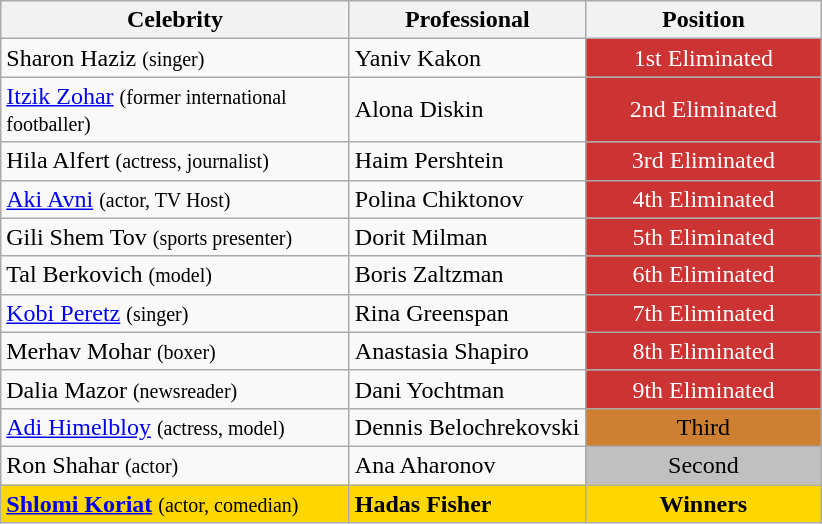<table class="wikitable" border="1">
<tr>
<th width="225">Celebrity</th>
<th width="150">Professional</th>
<th width="150">Position</th>
</tr>
<tr>
<td>Sharon Haziz <small>(singer)</small></td>
<td>Yaniv Kakon</td>
<td style="background: #c33; color: #fff;" align="center">1st Eliminated</td>
</tr>
<tr>
<td><a href='#'>Itzik Zohar</a> <small>(former international footballer)</small></td>
<td>Alona Diskin</td>
<td style="background: #c33; color: #fff;" align="center">2nd Eliminated</td>
</tr>
<tr>
<td>Hila Alfert <small>(actress, journalist)</small></td>
<td>Haim Pershtein</td>
<td style="background: #c33; color: #fff;" align="center">3rd Eliminated</td>
</tr>
<tr>
<td><a href='#'>Aki Avni</a> <small>(actor, TV Host)</small></td>
<td>Polina Chiktonov</td>
<td style="background: #c33; color: #fff;" align="center">4th Eliminated</td>
</tr>
<tr>
<td>Gili Shem Tov <small>(sports presenter)</small></td>
<td>Dorit Milman</td>
<td style="background: #c33; color: #fff;" align="center">5th Eliminated</td>
</tr>
<tr>
<td>Tal Berkovich <small>(model)</small></td>
<td>Boris Zaltzman</td>
<td style="background: #c33; color: #fff;" align="center">6th Eliminated</td>
</tr>
<tr>
<td><a href='#'>Kobi Peretz</a> <small>(singer)</small></td>
<td>Rina Greenspan</td>
<td style="background: #c33; color: #fff;" align="center">7th Eliminated</td>
</tr>
<tr>
<td>Merhav Mohar <small>(boxer)</small></td>
<td>Anastasia Shapiro</td>
<td style="background: #c33; color: #fff;" align="center">8th Eliminated</td>
</tr>
<tr>
<td>Dalia Mazor <small>(newsreader)</small></td>
<td>Dani Yochtman</td>
<td style="background: #c33; color: #fff;" align="center">9th Eliminated</td>
</tr>
<tr>
<td><a href='#'>Adi Himelbloy</a> <small>(actress, model)</small></td>
<td>Dennis Belochrekovski</td>
<td style="background: #CD7F32;"  align="center">Third</td>
</tr>
<tr>
<td>Ron Shahar <small>(actor)</small></td>
<td>Ana Aharonov</td>
<td style="background: silver;"  align="center">Second</td>
</tr>
<tr>
<td style="background: gold;"><strong><a href='#'>Shlomi Koriat</a></strong> <small>(actor, comedian)</small></td>
<td style="background: gold;"><strong>Hadas Fisher</strong></td>
<td style="background: gold;"  align="center"><strong>Winners</strong></td>
</tr>
</table>
